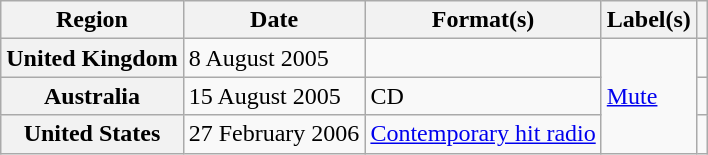<table class="wikitable plainrowheaders">
<tr>
<th scope="col">Region</th>
<th scope="col">Date</th>
<th scope="col">Format(s)</th>
<th scope="col">Label(s)</th>
<th scope="col"></th>
</tr>
<tr>
<th scope="row">United Kingdom</th>
<td>8 August 2005</td>
<td></td>
<td rowspan="3"><a href='#'>Mute</a></td>
<td></td>
</tr>
<tr>
<th scope="row">Australia</th>
<td>15 August 2005</td>
<td>CD</td>
<td></td>
</tr>
<tr>
<th scope="row">United States</th>
<td>27 February 2006</td>
<td><a href='#'>Contemporary hit radio</a></td>
<td></td>
</tr>
</table>
